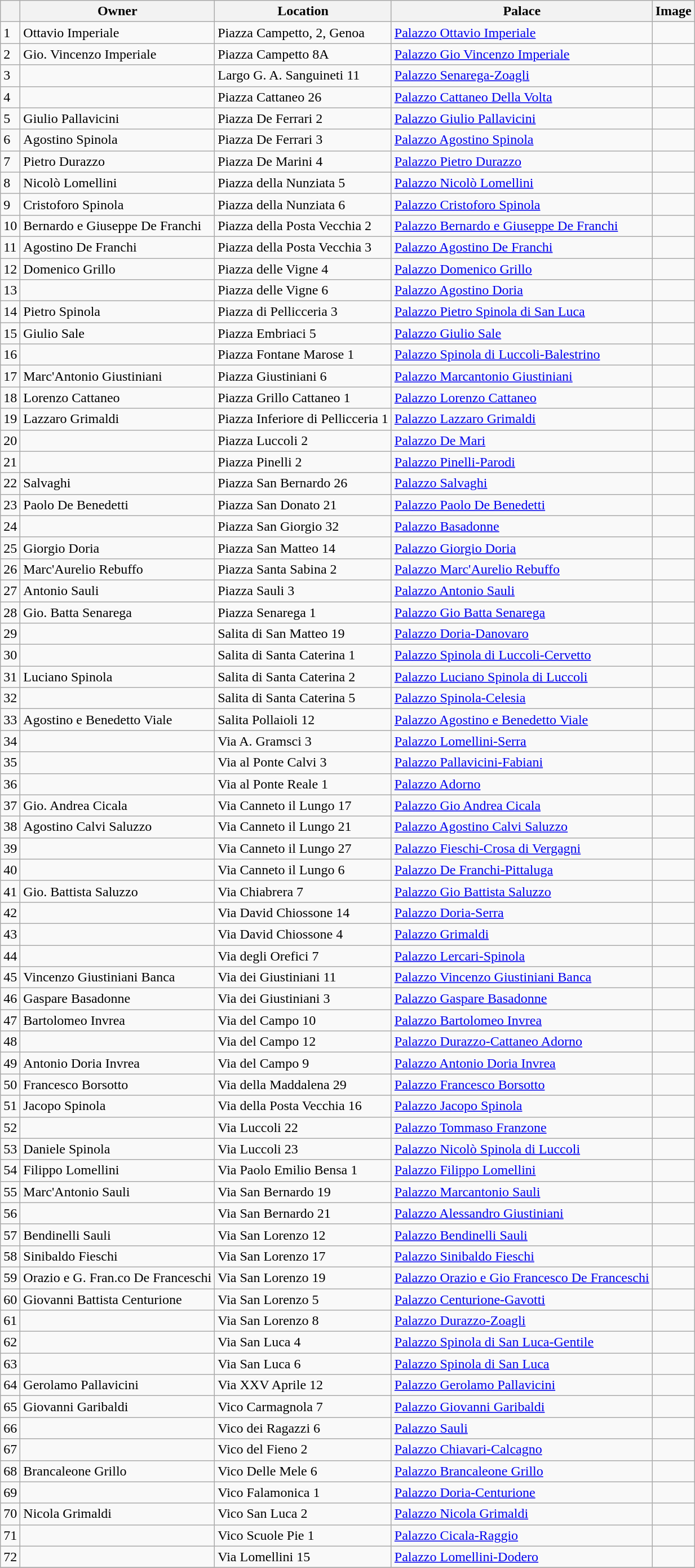<table class="wikitable sortable">
<tr>
<th></th>
<th>Owner</th>
<th>Location</th>
<th>Palace</th>
<th>Image</th>
</tr>
<tr>
<td>1</td>
<td>Ottavio Imperiale</td>
<td>Piazza Campetto, 2, Genoa</td>
<td><a href='#'>Palazzo Ottavio Imperiale</a></td>
<td></td>
</tr>
<tr>
<td>2</td>
<td>Gio. Vincenzo Imperiale</td>
<td>Piazza Campetto 8A</td>
<td><a href='#'>Palazzo Gio Vincenzo Imperiale</a></td>
<td></td>
</tr>
<tr>
<td>3</td>
<td></td>
<td>Largo G. A. Sanguineti 11</td>
<td><a href='#'>Palazzo Senarega-Zoagli</a></td>
<td></td>
</tr>
<tr>
<td>4</td>
<td></td>
<td>Piazza Cattaneo 26</td>
<td><a href='#'>Palazzo Cattaneo Della Volta</a></td>
<td></td>
</tr>
<tr>
<td>5</td>
<td>Giulio Pallavicini</td>
<td>Piazza De Ferrari 2</td>
<td><a href='#'>Palazzo Giulio Pallavicini</a></td>
<td></td>
</tr>
<tr>
<td>6</td>
<td>Agostino Spinola</td>
<td>Piazza De Ferrari 3</td>
<td><a href='#'>Palazzo Agostino Spinola</a></td>
<td></td>
</tr>
<tr>
<td>7</td>
<td>Pietro Durazzo</td>
<td>Piazza De Marini 4</td>
<td><a href='#'>Palazzo Pietro Durazzo</a></td>
<td></td>
</tr>
<tr>
<td>8</td>
<td>Nicolò Lomellini</td>
<td>Piazza della Nunziata 5</td>
<td><a href='#'>Palazzo Nicolò Lomellini</a></td>
<td></td>
</tr>
<tr>
<td>9</td>
<td>Cristoforo Spinola</td>
<td>Piazza della Nunziata 6</td>
<td><a href='#'>Palazzo Cristoforo Spinola</a></td>
<td></td>
</tr>
<tr>
<td>10</td>
<td>Bernardo e Giuseppe De Franchi</td>
<td>Piazza della Posta Vecchia 2</td>
<td><a href='#'>Palazzo Bernardo e Giuseppe De Franchi</a></td>
<td></td>
</tr>
<tr>
<td>11</td>
<td>Agostino De Franchi</td>
<td>Piazza della Posta Vecchia 3</td>
<td><a href='#'>Palazzo Agostino De Franchi</a></td>
<td></td>
</tr>
<tr>
<td>12</td>
<td>Domenico Grillo</td>
<td>Piazza delle Vigne 4</td>
<td><a href='#'>Palazzo Domenico Grillo</a></td>
<td></td>
</tr>
<tr>
<td>13</td>
<td></td>
<td>Piazza delle Vigne 6</td>
<td><a href='#'>Palazzo Agostino Doria</a></td>
<td></td>
</tr>
<tr>
<td>14</td>
<td>Pietro Spinola</td>
<td>Piazza di Pellicceria 3</td>
<td><a href='#'>Palazzo Pietro Spinola di San Luca</a></td>
<td></td>
</tr>
<tr>
<td>15</td>
<td>Giulio Sale</td>
<td>Piazza Embriaci 5</td>
<td><a href='#'>Palazzo Giulio Sale</a></td>
<td></td>
</tr>
<tr>
<td>16</td>
<td></td>
<td>Piazza Fontane Marose 1</td>
<td><a href='#'>Palazzo Spinola di Luccoli-Balestrino</a></td>
<td></td>
</tr>
<tr>
<td>17</td>
<td>Marc'Antonio Giustiniani</td>
<td>Piazza Giustiniani 6</td>
<td><a href='#'>Palazzo Marcantonio Giustiniani</a></td>
<td></td>
</tr>
<tr>
<td>18</td>
<td>Lorenzo Cattaneo</td>
<td>Piazza Grillo Cattaneo 1</td>
<td><a href='#'>Palazzo Lorenzo Cattaneo</a></td>
<td></td>
</tr>
<tr>
<td>19</td>
<td>Lazzaro Grimaldi</td>
<td>Piazza Inferiore di Pellicceria 1</td>
<td><a href='#'>Palazzo Lazzaro Grimaldi</a></td>
<td></td>
</tr>
<tr>
<td>20</td>
<td></td>
<td>Piazza Luccoli 2</td>
<td><a href='#'>Palazzo De Mari</a></td>
<td></td>
</tr>
<tr>
<td>21</td>
<td></td>
<td>Piazza Pinelli 2</td>
<td><a href='#'>Palazzo Pinelli-Parodi</a></td>
<td></td>
</tr>
<tr>
<td>22</td>
<td>Salvaghi</td>
<td>Piazza San Bernardo 26</td>
<td><a href='#'>Palazzo Salvaghi</a></td>
<td></td>
</tr>
<tr>
<td>23</td>
<td>Paolo De Benedetti</td>
<td>Piazza San Donato 21</td>
<td><a href='#'>Palazzo Paolo De Benedetti</a></td>
<td></td>
</tr>
<tr>
<td>24</td>
<td></td>
<td>Piazza San Giorgio 32</td>
<td><a href='#'>Palazzo Basadonne</a></td>
<td></td>
</tr>
<tr>
<td>25</td>
<td>Giorgio Doria</td>
<td>Piazza San Matteo 14</td>
<td><a href='#'>Palazzo Giorgio Doria</a></td>
<td></td>
</tr>
<tr>
<td>26</td>
<td>Marc'Aurelio Rebuffo</td>
<td>Piazza Santa Sabina 2</td>
<td><a href='#'>Palazzo Marc'Aurelio Rebuffo</a></td>
<td></td>
</tr>
<tr>
<td>27</td>
<td>Antonio Sauli</td>
<td>Piazza Sauli 3</td>
<td><a href='#'>Palazzo Antonio Sauli</a></td>
<td></td>
</tr>
<tr>
<td>28</td>
<td>Gio. Batta Senarega</td>
<td>Piazza Senarega 1</td>
<td><a href='#'>Palazzo Gio Batta Senarega</a></td>
<td></td>
</tr>
<tr>
<td>29</td>
<td></td>
<td>Salita di San Matteo 19</td>
<td><a href='#'>Palazzo Doria-Danovaro</a></td>
<td></td>
</tr>
<tr>
<td>30</td>
<td></td>
<td>Salita di Santa Caterina 1</td>
<td><a href='#'>Palazzo Spinola di Luccoli-Cervetto</a></td>
<td></td>
</tr>
<tr>
<td>31</td>
<td>Luciano Spinola</td>
<td>Salita di Santa Caterina 2</td>
<td><a href='#'>Palazzo Luciano Spinola di Luccoli</a></td>
<td></td>
</tr>
<tr>
<td>32</td>
<td></td>
<td>Salita di Santa Caterina 5</td>
<td><a href='#'>Palazzo Spinola-Celesia</a></td>
<td></td>
</tr>
<tr>
<td>33</td>
<td>Agostino e Benedetto Viale</td>
<td>Salita Pollaioli 12</td>
<td><a href='#'>Palazzo Agostino e Benedetto Viale</a></td>
<td></td>
</tr>
<tr>
<td>34</td>
<td></td>
<td>Via A. Gramsci 3</td>
<td><a href='#'>Palazzo Lomellini-Serra</a></td>
<td></td>
</tr>
<tr>
<td>35</td>
<td></td>
<td>Via al Ponte Calvi 3</td>
<td><a href='#'>Palazzo Pallavicini-Fabiani</a></td>
<td></td>
</tr>
<tr>
<td>36</td>
<td></td>
<td>Via al Ponte Reale 1</td>
<td><a href='#'>Palazzo Adorno</a></td>
<td></td>
</tr>
<tr>
<td>37</td>
<td>Gio. Andrea Cicala</td>
<td>Via Canneto il Lungo 17</td>
<td><a href='#'>Palazzo Gio Andrea Cicala</a></td>
<td></td>
</tr>
<tr>
<td>38</td>
<td>Agostino Calvi Saluzzo</td>
<td>Via Canneto il Lungo 21</td>
<td><a href='#'>Palazzo Agostino Calvi Saluzzo</a></td>
<td></td>
</tr>
<tr>
<td>39</td>
<td></td>
<td>Via Canneto il Lungo 27</td>
<td><a href='#'>Palazzo Fieschi-Crosa di Vergagni</a></td>
<td></td>
</tr>
<tr>
<td>40</td>
<td></td>
<td>Via Canneto il Lungo 6</td>
<td><a href='#'>Palazzo De Franchi-Pittaluga</a></td>
<td></td>
</tr>
<tr>
<td>41</td>
<td>Gio. Battista Saluzzo</td>
<td>Via Chiabrera 7</td>
<td><a href='#'>Palazzo Gio Battista Saluzzo</a></td>
<td></td>
</tr>
<tr>
<td>42</td>
<td></td>
<td>Via David Chiossone 14</td>
<td><a href='#'>Palazzo Doria-Serra</a></td>
<td></td>
</tr>
<tr>
<td>43</td>
<td></td>
<td>Via David Chiossone 4</td>
<td><a href='#'>Palazzo Grimaldi</a></td>
<td></td>
</tr>
<tr>
<td>44</td>
<td></td>
<td>Via degli Orefici 7</td>
<td><a href='#'>Palazzo Lercari-Spinola</a></td>
<td></td>
</tr>
<tr>
<td>45</td>
<td>Vincenzo Giustiniani Banca</td>
<td>Via dei Giustiniani 11</td>
<td><a href='#'>Palazzo Vincenzo Giustiniani Banca</a></td>
<td></td>
</tr>
<tr>
<td>46</td>
<td>Gaspare Basadonne</td>
<td>Via dei Giustiniani 3</td>
<td><a href='#'>Palazzo Gaspare Basadonne</a></td>
<td></td>
</tr>
<tr>
<td>47</td>
<td>Bartolomeo Invrea</td>
<td>Via del Campo 10</td>
<td><a href='#'>Palazzo Bartolomeo Invrea</a></td>
<td></td>
</tr>
<tr>
<td>48</td>
<td></td>
<td>Via del Campo 12</td>
<td><a href='#'>Palazzo Durazzo-Cattaneo Adorno</a></td>
<td></td>
</tr>
<tr>
<td>49</td>
<td>Antonio Doria Invrea</td>
<td>Via del Campo 9</td>
<td><a href='#'>Palazzo Antonio Doria Invrea</a></td>
<td></td>
</tr>
<tr>
<td>50</td>
<td>Francesco Borsotto</td>
<td>Via della Maddalena 29</td>
<td><a href='#'>Palazzo Francesco Borsotto</a></td>
<td></td>
</tr>
<tr>
<td>51</td>
<td>Jacopo Spinola</td>
<td>Via della Posta Vecchia 16</td>
<td><a href='#'>Palazzo Jacopo Spinola</a></td>
<td></td>
</tr>
<tr>
<td>52</td>
<td></td>
<td>Via Luccoli 22</td>
<td><a href='#'>Palazzo Tommaso Franzone</a></td>
<td></td>
</tr>
<tr>
<td>53</td>
<td>Daniele Spinola</td>
<td>Via Luccoli 23</td>
<td><a href='#'>Palazzo Nicolò Spinola di Luccoli</a></td>
<td></td>
</tr>
<tr>
<td>54</td>
<td>Filippo Lomellini</td>
<td>Via Paolo Emilio Bensa 1</td>
<td><a href='#'>Palazzo Filippo Lomellini</a></td>
<td></td>
</tr>
<tr>
<td>55</td>
<td>Marc'Antonio Sauli</td>
<td>Via San Bernardo 19</td>
<td><a href='#'>Palazzo Marcantonio Sauli</a></td>
<td></td>
</tr>
<tr>
<td>56</td>
<td></td>
<td>Via San Bernardo 21</td>
<td><a href='#'>Palazzo Alessandro Giustiniani</a></td>
<td></td>
</tr>
<tr>
<td>57</td>
<td>Bendinelli Sauli</td>
<td>Via San Lorenzo 12</td>
<td><a href='#'>Palazzo Bendinelli Sauli</a></td>
<td></td>
</tr>
<tr>
<td>58</td>
<td>Sinibaldo Fieschi</td>
<td>Via San Lorenzo 17</td>
<td><a href='#'>Palazzo Sinibaldo Fieschi</a></td>
<td></td>
</tr>
<tr>
<td>59</td>
<td>Orazio e G. Fran.co De Franceschi</td>
<td>Via San Lorenzo 19</td>
<td><a href='#'>Palazzo Orazio e Gio Francesco De Franceschi</a></td>
<td></td>
</tr>
<tr>
<td>60</td>
<td>Giovanni Battista Centurione</td>
<td>Via San Lorenzo 5</td>
<td><a href='#'>Palazzo Centurione-Gavotti</a></td>
<td></td>
</tr>
<tr>
<td>61</td>
<td></td>
<td>Via San Lorenzo 8</td>
<td><a href='#'>Palazzo Durazzo-Zoagli</a></td>
<td></td>
</tr>
<tr>
<td>62</td>
<td></td>
<td>Via San Luca 4</td>
<td><a href='#'>Palazzo Spinola di San Luca-Gentile</a></td>
<td></td>
</tr>
<tr>
<td>63</td>
<td></td>
<td>Via San Luca 6</td>
<td><a href='#'>Palazzo Spinola di San Luca</a></td>
<td></td>
</tr>
<tr>
<td>64</td>
<td>Gerolamo Pallavicini</td>
<td>Via XXV Aprile 12</td>
<td><a href='#'>Palazzo Gerolamo Pallavicini</a></td>
<td></td>
</tr>
<tr>
<td>65</td>
<td>Giovanni Garibaldi</td>
<td>Vico Carmagnola 7</td>
<td><a href='#'>Palazzo Giovanni Garibaldi</a></td>
<td></td>
</tr>
<tr>
<td>66</td>
<td></td>
<td>Vico dei Ragazzi 6</td>
<td><a href='#'>Palazzo Sauli</a></td>
<td></td>
</tr>
<tr>
<td>67</td>
<td></td>
<td>Vico del Fieno 2</td>
<td><a href='#'>Palazzo Chiavari-Calcagno</a></td>
<td></td>
</tr>
<tr>
<td>68</td>
<td>Brancaleone Grillo</td>
<td>Vico Delle Mele 6</td>
<td><a href='#'>Palazzo Brancaleone Grillo</a></td>
<td></td>
</tr>
<tr>
<td>69</td>
<td></td>
<td>Vico Falamonica 1</td>
<td><a href='#'>Palazzo Doria-Centurione</a></td>
</tr>
<tr>
<td>70</td>
<td>Nicola Grimaldi</td>
<td>Vico San Luca 2</td>
<td><a href='#'>Palazzo Nicola Grimaldi</a></td>
<td></td>
</tr>
<tr>
<td>71</td>
<td></td>
<td>Vico Scuole Pie 1</td>
<td><a href='#'>Palazzo Cicala-Raggio</a></td>
<td></td>
</tr>
<tr>
<td>72</td>
<td></td>
<td>Via Lomellini 15</td>
<td><a href='#'>Palazzo Lomellini-Dodero</a></td>
<td></td>
</tr>
<tr>
</tr>
</table>
